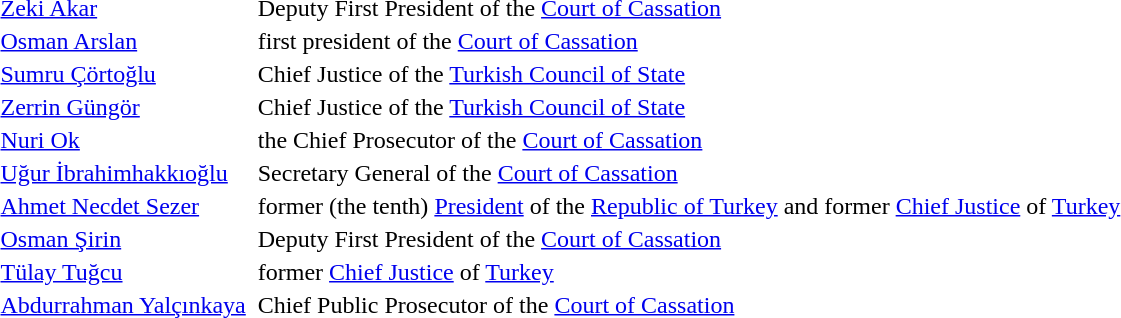<table>
<tr>
<td><a href='#'>Zeki Akar</a></td>
<td></td>
<td>Deputy First President of the <a href='#'>Court of Cassation</a></td>
</tr>
<tr>
<td><a href='#'>Osman Arslan</a></td>
<td></td>
<td>first president of the <a href='#'>Court of Cassation</a></td>
</tr>
<tr>
<td><a href='#'>Sumru Çörtoğlu</a></td>
<td></td>
<td>Chief Justice of the <a href='#'>Turkish Council of State</a></td>
</tr>
<tr>
<td><a href='#'>Zerrin Güngör</a></td>
<td></td>
<td>Chief Justice of the <a href='#'>Turkish Council of State</a></td>
</tr>
<tr>
<td><a href='#'>Nuri Ok</a></td>
<td></td>
<td>the Chief Prosecutor of the <a href='#'>Court of Cassation</a></td>
</tr>
<tr>
<td><a href='#'>Uğur İbrahimhakkıoğlu</a></td>
<td></td>
<td>Secretary General of the <a href='#'>Court of Cassation</a></td>
</tr>
<tr>
<td><a href='#'>Ahmet Necdet Sezer</a></td>
<td></td>
<td>former (the tenth) <a href='#'>President</a> of the <a href='#'>Republic of Turkey</a> and former <a href='#'>Chief Justice</a> of <a href='#'>Turkey</a></td>
</tr>
<tr>
<td><a href='#'>Osman Şirin</a></td>
<td></td>
<td>Deputy First President of the <a href='#'>Court of Cassation</a></td>
</tr>
<tr>
<td><a href='#'>Tülay Tuğcu</a></td>
<td></td>
<td>former <a href='#'>Chief Justice</a> of <a href='#'>Turkey</a></td>
</tr>
<tr>
<td><a href='#'>Abdurrahman Yalçınkaya</a></td>
<td></td>
<td>Chief Public Prosecutor of the <a href='#'>Court of Cassation</a></td>
</tr>
</table>
